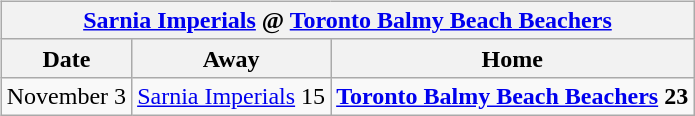<table cellspacing="10">
<tr>
<td valign="top"><br><table class="wikitable">
<tr>
<th colspan="4"><a href='#'>Sarnia Imperials</a> @ <a href='#'>Toronto Balmy Beach Beachers</a></th>
</tr>
<tr>
<th>Date</th>
<th>Away</th>
<th>Home</th>
</tr>
<tr>
<td>November 3</td>
<td><a href='#'>Sarnia Imperials</a> 15</td>
<td><strong><a href='#'>Toronto Balmy Beach Beachers</a> 23</strong></td>
</tr>
</table>
</td>
</tr>
</table>
